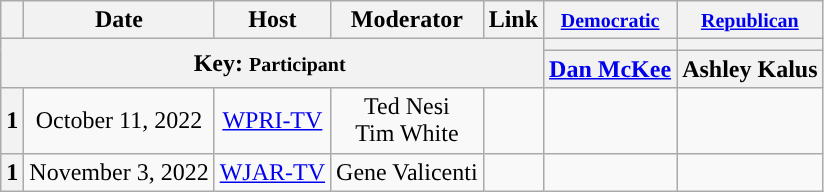<table class="wikitable" style="text-align:center;">
<tr>
<th scope="col"></th>
<th scope="col">Date</th>
<th scope="col">Host</th>
<th scope="col">Moderator</th>
<th scope="col">Link</th>
<th scope="col"><small><a href='#'>Democratic</a></small></th>
<th scope="col"><small><a href='#'>Republican</a></small></th>
</tr>
<tr>
<th colspan="5" rowspan="2">Key:  <small>Participant </small></th>
<th scope="col" style="background:"></th>
<th scope="col" style="background:"></th>
</tr>
<tr>
<th scope="col"><a href='#'>Dan McKee</a></th>
<th scope="col">Ashley Kalus</th>
</tr>
<tr>
<th scope="row">1</th>
<td style="white-space:nowrap;">October 11, 2022</td>
<td style="white-space:nowrap;"><a href='#'>WPRI-TV</a></td>
<td style="white-space:nowrap;">Ted Nesi<br>Tim White</td>
<td style="white-space:nowrap;"></td>
<td></td>
<td></td>
</tr>
<tr>
<th scope="row">1</th>
<td style="white-space:nowrap;">November 3, 2022</td>
<td style="white-space:nowrap;"><a href='#'>WJAR-TV</a></td>
<td style="white-space:nowrap;">Gene Valicenti</td>
<td style="white-space:nowrap;"></td>
<td></td>
<td></td>
</tr>
</table>
